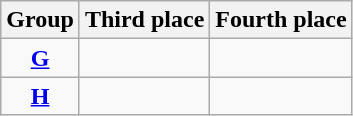<table class="wikitable">
<tr>
<th>Group</th>
<th>Third place</th>
<th>Fourth place</th>
</tr>
<tr>
<td align=center><strong><a href='#'>G</a></strong></td>
<td></td>
<td></td>
</tr>
<tr>
<td align=center><strong><a href='#'>H</a></strong></td>
<td></td>
<td></td>
</tr>
</table>
